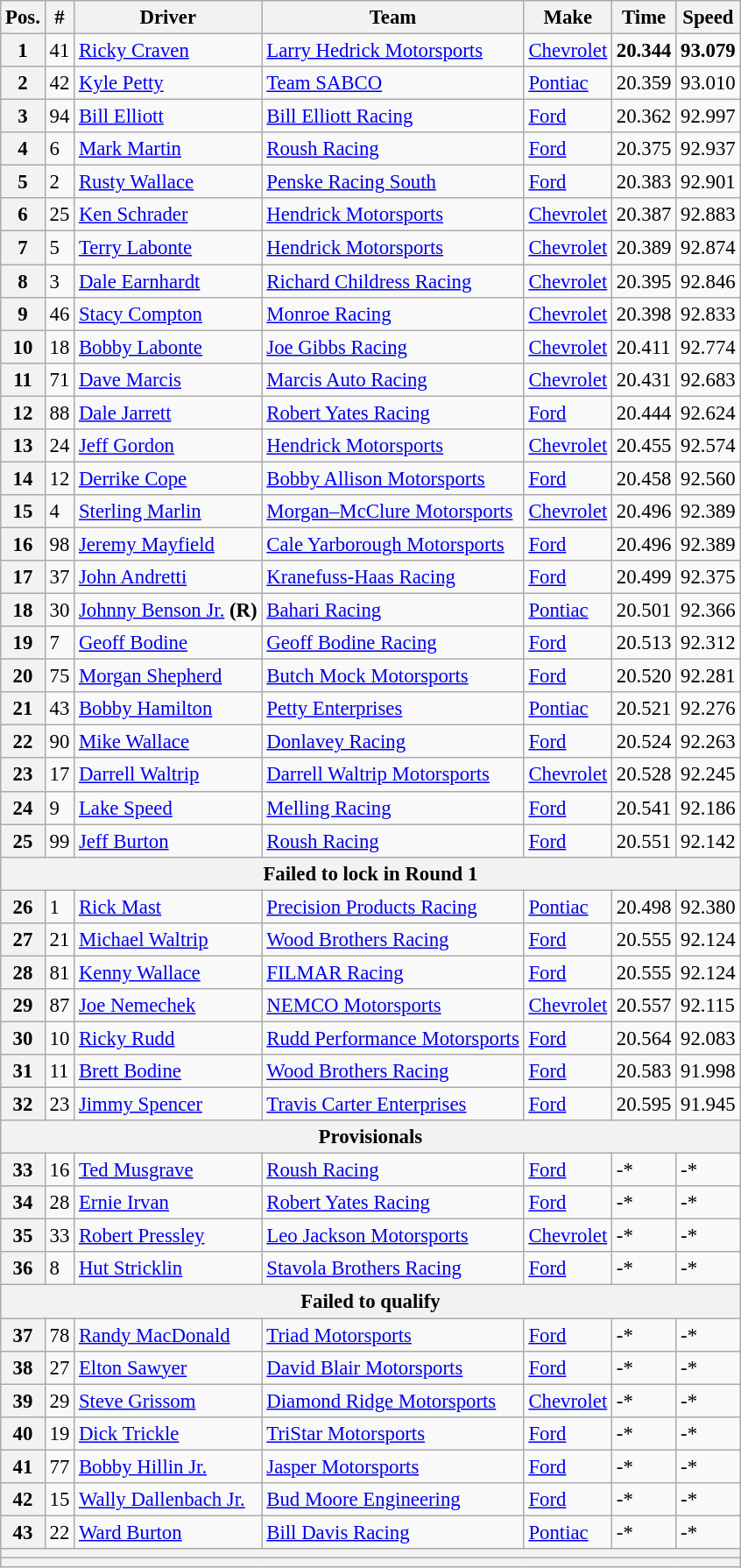<table class="wikitable" style="font-size:95%">
<tr>
<th>Pos.</th>
<th>#</th>
<th>Driver</th>
<th>Team</th>
<th>Make</th>
<th>Time</th>
<th>Speed</th>
</tr>
<tr>
<th>1</th>
<td>41</td>
<td><a href='#'>Ricky Craven</a></td>
<td><a href='#'>Larry Hedrick Motorsports</a></td>
<td><a href='#'>Chevrolet</a></td>
<td><strong>20.344</strong></td>
<td><strong>93.079</strong></td>
</tr>
<tr>
<th>2</th>
<td>42</td>
<td><a href='#'>Kyle Petty</a></td>
<td><a href='#'>Team SABCO</a></td>
<td><a href='#'>Pontiac</a></td>
<td>20.359</td>
<td>93.010</td>
</tr>
<tr>
<th>3</th>
<td>94</td>
<td><a href='#'>Bill Elliott</a></td>
<td><a href='#'>Bill Elliott Racing</a></td>
<td><a href='#'>Ford</a></td>
<td>20.362</td>
<td>92.997</td>
</tr>
<tr>
<th>4</th>
<td>6</td>
<td><a href='#'>Mark Martin</a></td>
<td><a href='#'>Roush Racing</a></td>
<td><a href='#'>Ford</a></td>
<td>20.375</td>
<td>92.937</td>
</tr>
<tr>
<th>5</th>
<td>2</td>
<td><a href='#'>Rusty Wallace</a></td>
<td><a href='#'>Penske Racing South</a></td>
<td><a href='#'>Ford</a></td>
<td>20.383</td>
<td>92.901</td>
</tr>
<tr>
<th>6</th>
<td>25</td>
<td><a href='#'>Ken Schrader</a></td>
<td><a href='#'>Hendrick Motorsports</a></td>
<td><a href='#'>Chevrolet</a></td>
<td>20.387</td>
<td>92.883</td>
</tr>
<tr>
<th>7</th>
<td>5</td>
<td><a href='#'>Terry Labonte</a></td>
<td><a href='#'>Hendrick Motorsports</a></td>
<td><a href='#'>Chevrolet</a></td>
<td>20.389</td>
<td>92.874</td>
</tr>
<tr>
<th>8</th>
<td>3</td>
<td><a href='#'>Dale Earnhardt</a></td>
<td><a href='#'>Richard Childress Racing</a></td>
<td><a href='#'>Chevrolet</a></td>
<td>20.395</td>
<td>92.846</td>
</tr>
<tr>
<th>9</th>
<td>46</td>
<td><a href='#'>Stacy Compton</a></td>
<td><a href='#'>Monroe Racing</a></td>
<td><a href='#'>Chevrolet</a></td>
<td>20.398</td>
<td>92.833</td>
</tr>
<tr>
<th>10</th>
<td>18</td>
<td><a href='#'>Bobby Labonte</a></td>
<td><a href='#'>Joe Gibbs Racing</a></td>
<td><a href='#'>Chevrolet</a></td>
<td>20.411</td>
<td>92.774</td>
</tr>
<tr>
<th>11</th>
<td>71</td>
<td><a href='#'>Dave Marcis</a></td>
<td><a href='#'>Marcis Auto Racing</a></td>
<td><a href='#'>Chevrolet</a></td>
<td>20.431</td>
<td>92.683</td>
</tr>
<tr>
<th>12</th>
<td>88</td>
<td><a href='#'>Dale Jarrett</a></td>
<td><a href='#'>Robert Yates Racing</a></td>
<td><a href='#'>Ford</a></td>
<td>20.444</td>
<td>92.624</td>
</tr>
<tr>
<th>13</th>
<td>24</td>
<td><a href='#'>Jeff Gordon</a></td>
<td><a href='#'>Hendrick Motorsports</a></td>
<td><a href='#'>Chevrolet</a></td>
<td>20.455</td>
<td>92.574</td>
</tr>
<tr>
<th>14</th>
<td>12</td>
<td><a href='#'>Derrike Cope</a></td>
<td><a href='#'>Bobby Allison Motorsports</a></td>
<td><a href='#'>Ford</a></td>
<td>20.458</td>
<td>92.560</td>
</tr>
<tr>
<th>15</th>
<td>4</td>
<td><a href='#'>Sterling Marlin</a></td>
<td><a href='#'>Morgan–McClure Motorsports</a></td>
<td><a href='#'>Chevrolet</a></td>
<td>20.496</td>
<td>92.389</td>
</tr>
<tr>
<th>16</th>
<td>98</td>
<td><a href='#'>Jeremy Mayfield</a></td>
<td><a href='#'>Cale Yarborough Motorsports</a></td>
<td><a href='#'>Ford</a></td>
<td>20.496</td>
<td>92.389</td>
</tr>
<tr>
<th>17</th>
<td>37</td>
<td><a href='#'>John Andretti</a></td>
<td><a href='#'>Kranefuss-Haas Racing</a></td>
<td><a href='#'>Ford</a></td>
<td>20.499</td>
<td>92.375</td>
</tr>
<tr>
<th>18</th>
<td>30</td>
<td><a href='#'>Johnny Benson Jr.</a> <strong>(R)</strong></td>
<td><a href='#'>Bahari Racing</a></td>
<td><a href='#'>Pontiac</a></td>
<td>20.501</td>
<td>92.366</td>
</tr>
<tr>
<th>19</th>
<td>7</td>
<td><a href='#'>Geoff Bodine</a></td>
<td><a href='#'>Geoff Bodine Racing</a></td>
<td><a href='#'>Ford</a></td>
<td>20.513</td>
<td>92.312</td>
</tr>
<tr>
<th>20</th>
<td>75</td>
<td><a href='#'>Morgan Shepherd</a></td>
<td><a href='#'>Butch Mock Motorsports</a></td>
<td><a href='#'>Ford</a></td>
<td>20.520</td>
<td>92.281</td>
</tr>
<tr>
<th>21</th>
<td>43</td>
<td><a href='#'>Bobby Hamilton</a></td>
<td><a href='#'>Petty Enterprises</a></td>
<td><a href='#'>Pontiac</a></td>
<td>20.521</td>
<td>92.276</td>
</tr>
<tr>
<th>22</th>
<td>90</td>
<td><a href='#'>Mike Wallace</a></td>
<td><a href='#'>Donlavey Racing</a></td>
<td><a href='#'>Ford</a></td>
<td>20.524</td>
<td>92.263</td>
</tr>
<tr>
<th>23</th>
<td>17</td>
<td><a href='#'>Darrell Waltrip</a></td>
<td><a href='#'>Darrell Waltrip Motorsports</a></td>
<td><a href='#'>Chevrolet</a></td>
<td>20.528</td>
<td>92.245</td>
</tr>
<tr>
<th>24</th>
<td>9</td>
<td><a href='#'>Lake Speed</a></td>
<td><a href='#'>Melling Racing</a></td>
<td><a href='#'>Ford</a></td>
<td>20.541</td>
<td>92.186</td>
</tr>
<tr>
<th>25</th>
<td>99</td>
<td><a href='#'>Jeff Burton</a></td>
<td><a href='#'>Roush Racing</a></td>
<td><a href='#'>Ford</a></td>
<td>20.551</td>
<td>92.142</td>
</tr>
<tr>
<th colspan="7">Failed to lock in Round 1</th>
</tr>
<tr>
<th>26</th>
<td>1</td>
<td><a href='#'>Rick Mast</a></td>
<td><a href='#'>Precision Products Racing</a></td>
<td><a href='#'>Pontiac</a></td>
<td>20.498</td>
<td>92.380</td>
</tr>
<tr>
<th>27</th>
<td>21</td>
<td><a href='#'>Michael Waltrip</a></td>
<td><a href='#'>Wood Brothers Racing</a></td>
<td><a href='#'>Ford</a></td>
<td>20.555</td>
<td>92.124</td>
</tr>
<tr>
<th>28</th>
<td>81</td>
<td><a href='#'>Kenny Wallace</a></td>
<td><a href='#'>FILMAR Racing</a></td>
<td><a href='#'>Ford</a></td>
<td>20.555</td>
<td>92.124</td>
</tr>
<tr>
<th>29</th>
<td>87</td>
<td><a href='#'>Joe Nemechek</a></td>
<td><a href='#'>NEMCO Motorsports</a></td>
<td><a href='#'>Chevrolet</a></td>
<td>20.557</td>
<td>92.115</td>
</tr>
<tr>
<th>30</th>
<td>10</td>
<td><a href='#'>Ricky Rudd</a></td>
<td><a href='#'>Rudd Performance Motorsports</a></td>
<td><a href='#'>Ford</a></td>
<td>20.564</td>
<td>92.083</td>
</tr>
<tr>
<th>31</th>
<td>11</td>
<td><a href='#'>Brett Bodine</a></td>
<td><a href='#'>Wood Brothers Racing</a></td>
<td><a href='#'>Ford</a></td>
<td>20.583</td>
<td>91.998</td>
</tr>
<tr>
<th>32</th>
<td>23</td>
<td><a href='#'>Jimmy Spencer</a></td>
<td><a href='#'>Travis Carter Enterprises</a></td>
<td><a href='#'>Ford</a></td>
<td>20.595</td>
<td>91.945</td>
</tr>
<tr>
<th colspan="7">Provisionals</th>
</tr>
<tr>
<th>33</th>
<td>16</td>
<td><a href='#'>Ted Musgrave</a></td>
<td><a href='#'>Roush Racing</a></td>
<td><a href='#'>Ford</a></td>
<td>-*</td>
<td>-*</td>
</tr>
<tr>
<th>34</th>
<td>28</td>
<td><a href='#'>Ernie Irvan</a></td>
<td><a href='#'>Robert Yates Racing</a></td>
<td><a href='#'>Ford</a></td>
<td>-*</td>
<td>-*</td>
</tr>
<tr>
<th>35</th>
<td>33</td>
<td><a href='#'>Robert Pressley</a></td>
<td><a href='#'>Leo Jackson Motorsports</a></td>
<td><a href='#'>Chevrolet</a></td>
<td>-*</td>
<td>-*</td>
</tr>
<tr>
<th>36</th>
<td>8</td>
<td><a href='#'>Hut Stricklin</a></td>
<td><a href='#'>Stavola Brothers Racing</a></td>
<td><a href='#'>Ford</a></td>
<td>-*</td>
<td>-*</td>
</tr>
<tr>
<th colspan="7">Failed to qualify</th>
</tr>
<tr>
<th>37</th>
<td>78</td>
<td><a href='#'>Randy MacDonald</a></td>
<td><a href='#'>Triad Motorsports</a></td>
<td><a href='#'>Ford</a></td>
<td>-*</td>
<td>-*</td>
</tr>
<tr>
<th>38</th>
<td>27</td>
<td><a href='#'>Elton Sawyer</a></td>
<td><a href='#'>David Blair Motorsports</a></td>
<td><a href='#'>Ford</a></td>
<td>-*</td>
<td>-*</td>
</tr>
<tr>
<th>39</th>
<td>29</td>
<td><a href='#'>Steve Grissom</a></td>
<td><a href='#'>Diamond Ridge Motorsports</a></td>
<td><a href='#'>Chevrolet</a></td>
<td>-*</td>
<td>-*</td>
</tr>
<tr>
<th>40</th>
<td>19</td>
<td><a href='#'>Dick Trickle</a></td>
<td><a href='#'>TriStar Motorsports</a></td>
<td><a href='#'>Ford</a></td>
<td>-*</td>
<td>-*</td>
</tr>
<tr>
<th>41</th>
<td>77</td>
<td><a href='#'>Bobby Hillin Jr.</a></td>
<td><a href='#'>Jasper Motorsports</a></td>
<td><a href='#'>Ford</a></td>
<td>-*</td>
<td>-*</td>
</tr>
<tr>
<th>42</th>
<td>15</td>
<td><a href='#'>Wally Dallenbach Jr.</a></td>
<td><a href='#'>Bud Moore Engineering</a></td>
<td><a href='#'>Ford</a></td>
<td>-*</td>
<td>-*</td>
</tr>
<tr>
<th>43</th>
<td>22</td>
<td><a href='#'>Ward Burton</a></td>
<td><a href='#'>Bill Davis Racing</a></td>
<td><a href='#'>Pontiac</a></td>
<td>-*</td>
<td>-*</td>
</tr>
<tr>
<th colspan="7"></th>
</tr>
<tr>
<th colspan="7"></th>
</tr>
</table>
